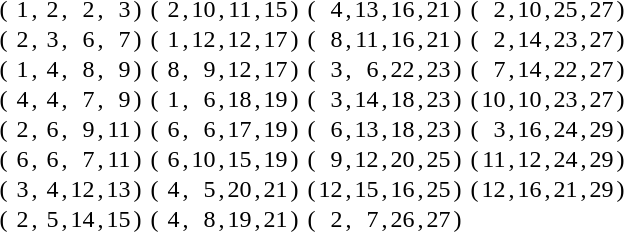<table style="border-collapse:collapse;text-align:right;">
<tr>
<td>(</td>
<td> 1</td>
<td>,</td>
<td> 2</td>
<td>,</td>
<td>2</td>
<td>,</td>
<td>3</td>
<td>)</td>
<td> (</td>
<td> 2</td>
<td>,</td>
<td>10</td>
<td>,</td>
<td>11</td>
<td>,</td>
<td>15</td>
<td>)</td>
<td> (</td>
<td>4</td>
<td>,</td>
<td>13</td>
<td>,</td>
<td>16</td>
<td>,</td>
<td>21</td>
<td>)</td>
<td> (</td>
<td>2</td>
<td>,</td>
<td>10</td>
<td>,</td>
<td>25</td>
<td>,</td>
<td>27</td>
<td>)</td>
</tr>
<tr>
<td>(</td>
<td>2</td>
<td>,</td>
<td>3</td>
<td>,</td>
<td>6</td>
<td>,</td>
<td>7</td>
<td>)</td>
<td> (</td>
<td>1</td>
<td>,</td>
<td>12</td>
<td>,</td>
<td>12</td>
<td>,</td>
<td>17</td>
<td>)</td>
<td> (</td>
<td>8</td>
<td>,</td>
<td>11</td>
<td>,</td>
<td>16</td>
<td>,</td>
<td>21</td>
<td>)</td>
<td> (</td>
<td>2</td>
<td>,</td>
<td>14</td>
<td>,</td>
<td>23</td>
<td>,</td>
<td>27</td>
<td>)</td>
</tr>
<tr>
<td>(</td>
<td>1</td>
<td>,</td>
<td>4</td>
<td>,</td>
<td>8</td>
<td>,</td>
<td>9</td>
<td>)</td>
<td> (</td>
<td>8</td>
<td>,</td>
<td>9</td>
<td>,</td>
<td>12</td>
<td>,</td>
<td>17</td>
<td>)</td>
<td> (</td>
<td>3</td>
<td>,</td>
<td>6</td>
<td>,</td>
<td>22</td>
<td>,</td>
<td>23</td>
<td>)</td>
<td> (</td>
<td>7</td>
<td>,</td>
<td>14</td>
<td>,</td>
<td>22</td>
<td>,</td>
<td>27</td>
<td>)</td>
</tr>
<tr>
<td>(</td>
<td>4</td>
<td>,</td>
<td>4</td>
<td>,</td>
<td>7</td>
<td>,</td>
<td>9</td>
<td>)</td>
<td> (</td>
<td>1</td>
<td>,</td>
<td>6</td>
<td>,</td>
<td>18</td>
<td>,</td>
<td>19</td>
<td>)</td>
<td> (</td>
<td>3</td>
<td>,</td>
<td>14</td>
<td>,</td>
<td>18</td>
<td>,</td>
<td>23</td>
<td>)</td>
<td> (</td>
<td>10</td>
<td>,</td>
<td>10</td>
<td>,</td>
<td>23</td>
<td>,</td>
<td>27</td>
<td>)</td>
</tr>
<tr>
<td>(</td>
<td>2</td>
<td>,</td>
<td>6</td>
<td>,</td>
<td>9</td>
<td>,</td>
<td>11</td>
<td>)</td>
<td> (</td>
<td>6</td>
<td>,</td>
<td>6</td>
<td>,</td>
<td>17</td>
<td>,</td>
<td>19</td>
<td>)</td>
<td> (</td>
<td>6</td>
<td>,</td>
<td>13</td>
<td>,</td>
<td>18</td>
<td>,</td>
<td>23</td>
<td>)</td>
<td> (</td>
<td>3</td>
<td>,</td>
<td>16</td>
<td>,</td>
<td>24</td>
<td>,</td>
<td>29</td>
<td>)</td>
</tr>
<tr>
<td>(</td>
<td>6</td>
<td>,</td>
<td>6</td>
<td>,</td>
<td>7</td>
<td>,</td>
<td>11</td>
<td>)</td>
<td> (</td>
<td>6</td>
<td>,</td>
<td>10</td>
<td>,</td>
<td>15</td>
<td>,</td>
<td>19</td>
<td>)</td>
<td> (</td>
<td>9</td>
<td>,</td>
<td>12</td>
<td>,</td>
<td>20</td>
<td>,</td>
<td>25</td>
<td>)</td>
<td> (</td>
<td>11</td>
<td>,</td>
<td>12</td>
<td>,</td>
<td>24</td>
<td>,</td>
<td>29</td>
<td>)</td>
</tr>
<tr>
<td>(</td>
<td>3</td>
<td>,</td>
<td>4</td>
<td>,</td>
<td>12</td>
<td>,</td>
<td>13</td>
<td>)</td>
<td> (</td>
<td>4</td>
<td>,</td>
<td>5</td>
<td>,</td>
<td>20</td>
<td>,</td>
<td>21</td>
<td>)</td>
<td> (</td>
<td>12</td>
<td>,</td>
<td>15</td>
<td>,</td>
<td>16</td>
<td>,</td>
<td>25</td>
<td>)</td>
<td> (</td>
<td>12</td>
<td>,</td>
<td>16</td>
<td>,</td>
<td>21</td>
<td>,</td>
<td>29</td>
<td>)</td>
</tr>
<tr>
<td>(</td>
<td>2</td>
<td>,</td>
<td>5</td>
<td>,</td>
<td>14</td>
<td>,</td>
<td>15</td>
<td>)</td>
<td> (</td>
<td>4</td>
<td>,</td>
<td>8</td>
<td>,</td>
<td>19</td>
<td>,</td>
<td>21</td>
<td>)</td>
<td> (</td>
<td>2</td>
<td>,</td>
<td>7</td>
<td>,</td>
<td>26</td>
<td>,</td>
<td>27</td>
<td>)</td>
</tr>
</table>
